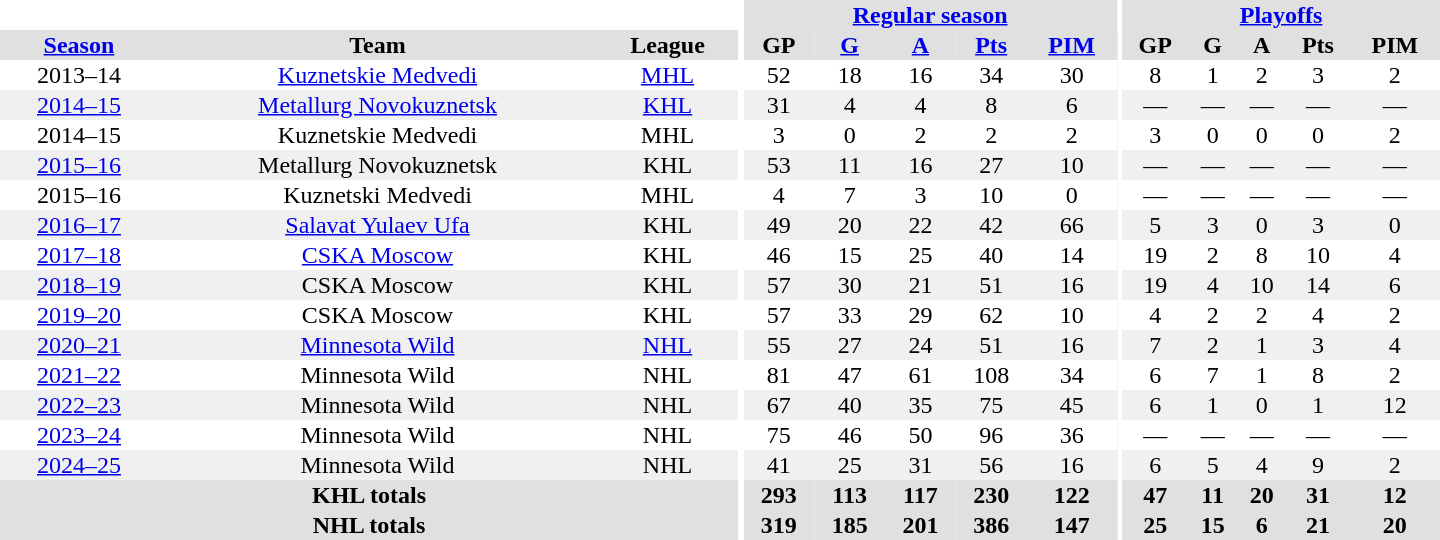<table border="0" cellpadding="1" cellspacing="0" style="text-align:center; width:60em;">
<tr bgcolor="#e0e0e0">
<th colspan="3" bgcolor="#ffffff"></th>
<th rowspan="99" bgcolor="#ffffff"></th>
<th colspan="5"><a href='#'>Regular season</a></th>
<th rowspan="99" bgcolor="#ffffff"></th>
<th colspan="5"><a href='#'>Playoffs</a></th>
</tr>
<tr bgcolor="#e0e0e0">
<th><a href='#'>Season</a></th>
<th>Team</th>
<th>League</th>
<th>GP</th>
<th><a href='#'>G</a></th>
<th><a href='#'>A</a></th>
<th><a href='#'>Pts</a></th>
<th><a href='#'>PIM</a></th>
<th>GP</th>
<th>G</th>
<th>A</th>
<th>Pts</th>
<th>PIM</th>
</tr>
<tr>
<td>2013–14</td>
<td><a href='#'>Kuznetskie Medvedi</a></td>
<td><a href='#'>MHL</a></td>
<td>52</td>
<td>18</td>
<td>16</td>
<td>34</td>
<td>30</td>
<td>8</td>
<td>1</td>
<td>2</td>
<td>3</td>
<td>2</td>
</tr>
<tr bgcolor="#f0f0f0">
<td><a href='#'>2014–15</a></td>
<td><a href='#'>Metallurg Novokuznetsk</a></td>
<td><a href='#'>KHL</a></td>
<td>31</td>
<td>4</td>
<td>4</td>
<td>8</td>
<td>6</td>
<td>—</td>
<td>—</td>
<td>—</td>
<td>—</td>
<td>—</td>
</tr>
<tr>
<td>2014–15</td>
<td>Kuznetskie Medvedi</td>
<td>MHL</td>
<td>3</td>
<td>0</td>
<td>2</td>
<td>2</td>
<td>2</td>
<td>3</td>
<td>0</td>
<td>0</td>
<td>0</td>
<td>2</td>
</tr>
<tr bgcolor="#f0f0f0">
<td><a href='#'>2015–16</a></td>
<td>Metallurg Novokuznetsk</td>
<td>KHL</td>
<td>53</td>
<td>11</td>
<td>16</td>
<td>27</td>
<td>10</td>
<td>—</td>
<td>—</td>
<td>—</td>
<td>—</td>
<td>—</td>
</tr>
<tr>
<td>2015–16</td>
<td>Kuznetski Medvedi</td>
<td>MHL</td>
<td>4</td>
<td>7</td>
<td>3</td>
<td>10</td>
<td>0</td>
<td>—</td>
<td>—</td>
<td>—</td>
<td>—</td>
<td>—</td>
</tr>
<tr bgcolor="#f0f0f0">
<td><a href='#'>2016–17</a></td>
<td><a href='#'>Salavat Yulaev Ufa</a></td>
<td>KHL</td>
<td>49</td>
<td>20</td>
<td>22</td>
<td>42</td>
<td>66</td>
<td>5</td>
<td>3</td>
<td>0</td>
<td>3</td>
<td>0</td>
</tr>
<tr>
<td><a href='#'>2017–18</a></td>
<td><a href='#'>CSKA Moscow</a></td>
<td>KHL</td>
<td>46</td>
<td>15</td>
<td>25</td>
<td>40</td>
<td>14</td>
<td>19</td>
<td>2</td>
<td>8</td>
<td>10</td>
<td>4</td>
</tr>
<tr bgcolor="#f0f0f0">
<td><a href='#'>2018–19</a></td>
<td>CSKA Moscow</td>
<td>KHL</td>
<td>57</td>
<td>30</td>
<td>21</td>
<td>51</td>
<td>16</td>
<td>19</td>
<td>4</td>
<td>10</td>
<td>14</td>
<td>6</td>
</tr>
<tr>
<td><a href='#'>2019–20</a></td>
<td>CSKA Moscow</td>
<td>KHL</td>
<td>57</td>
<td>33</td>
<td>29</td>
<td>62</td>
<td>10</td>
<td>4</td>
<td>2</td>
<td>2</td>
<td>4</td>
<td>2</td>
</tr>
<tr bgcolor="#f0f0f0">
<td><a href='#'>2020–21</a></td>
<td><a href='#'>Minnesota Wild</a></td>
<td><a href='#'>NHL</a></td>
<td>55</td>
<td>27</td>
<td>24</td>
<td>51</td>
<td>16</td>
<td>7</td>
<td>2</td>
<td>1</td>
<td>3</td>
<td>4</td>
</tr>
<tr>
<td><a href='#'>2021–22</a></td>
<td>Minnesota Wild</td>
<td>NHL</td>
<td>81</td>
<td>47</td>
<td>61</td>
<td>108</td>
<td>34</td>
<td>6</td>
<td>7</td>
<td>1</td>
<td>8</td>
<td>2</td>
</tr>
<tr bgcolor="#f0f0f0">
<td><a href='#'>2022–23</a></td>
<td>Minnesota Wild</td>
<td>NHL</td>
<td>67</td>
<td>40</td>
<td>35</td>
<td>75</td>
<td>45</td>
<td>6</td>
<td>1</td>
<td>0</td>
<td>1</td>
<td>12</td>
</tr>
<tr>
<td><a href='#'>2023–24</a></td>
<td>Minnesota Wild</td>
<td>NHL</td>
<td>75</td>
<td>46</td>
<td>50</td>
<td>96</td>
<td>36</td>
<td>—</td>
<td>—</td>
<td>—</td>
<td>—</td>
<td>—</td>
</tr>
<tr bgcolor="#f0f0f0">
<td><a href='#'>2024–25</a></td>
<td>Minnesota Wild</td>
<td>NHL</td>
<td>41</td>
<td>25</td>
<td>31</td>
<td>56</td>
<td>16</td>
<td>6</td>
<td>5</td>
<td>4</td>
<td>9</td>
<td>2</td>
</tr>
<tr bgcolor="#e0e0e0">
<th colspan="3">KHL totals</th>
<th>293</th>
<th>113</th>
<th>117</th>
<th>230</th>
<th>122</th>
<th>47</th>
<th>11</th>
<th>20</th>
<th>31</th>
<th>12</th>
</tr>
<tr bgcolor="#e0e0e0">
<th colspan="3">NHL totals</th>
<th>319</th>
<th>185</th>
<th>201</th>
<th>386</th>
<th>147</th>
<th>25</th>
<th>15</th>
<th>6</th>
<th>21</th>
<th>20</th>
</tr>
</table>
